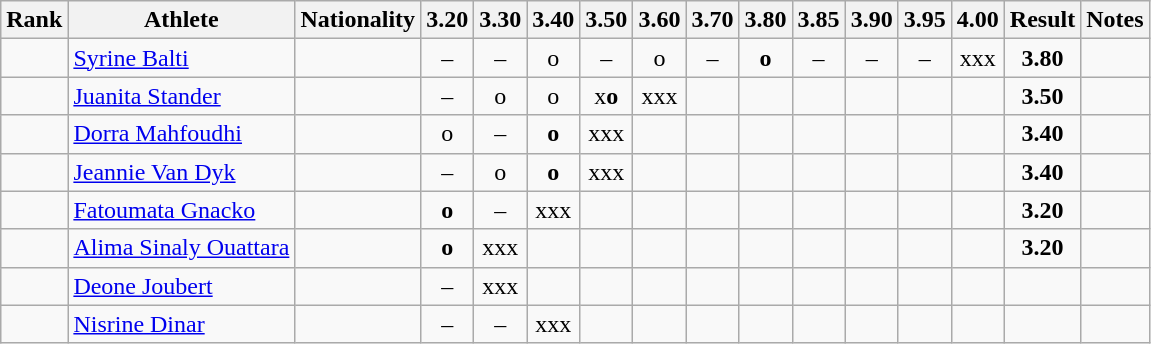<table class="wikitable sortable" style="text-align:center">
<tr>
<th>Rank</th>
<th>Athlete</th>
<th>Nationality</th>
<th>3.20</th>
<th>3.30</th>
<th>3.40</th>
<th>3.50</th>
<th>3.60</th>
<th>3.70</th>
<th>3.80</th>
<th>3.85</th>
<th>3.90</th>
<th>3.95</th>
<th>4.00</th>
<th>Result</th>
<th>Notes</th>
</tr>
<tr>
<td></td>
<td align=left><a href='#'>Syrine Balti</a></td>
<td align=left></td>
<td>–</td>
<td>–</td>
<td>o</td>
<td>–</td>
<td>o</td>
<td>–</td>
<td><strong>o</strong></td>
<td>–</td>
<td>–</td>
<td>–</td>
<td>xxx</td>
<td><strong>3.80</strong></td>
<td></td>
</tr>
<tr>
<td></td>
<td align=left><a href='#'>Juanita Stander</a></td>
<td align=left></td>
<td>–</td>
<td>o</td>
<td>o</td>
<td>x<strong>o</strong></td>
<td>xxx</td>
<td></td>
<td></td>
<td></td>
<td></td>
<td></td>
<td></td>
<td><strong>3.50</strong></td>
<td></td>
</tr>
<tr>
<td></td>
<td align=left><a href='#'>Dorra Mahfoudhi</a></td>
<td align=left></td>
<td>o</td>
<td>–</td>
<td><strong>o</strong></td>
<td>xxx</td>
<td></td>
<td></td>
<td></td>
<td></td>
<td></td>
<td></td>
<td></td>
<td><strong>3.40</strong></td>
<td></td>
</tr>
<tr>
<td></td>
<td align=left><a href='#'>Jeannie Van Dyk</a></td>
<td align=left></td>
<td>–</td>
<td>o</td>
<td><strong>o</strong></td>
<td>xxx</td>
<td></td>
<td></td>
<td></td>
<td></td>
<td></td>
<td></td>
<td></td>
<td><strong>3.40</strong></td>
<td></td>
</tr>
<tr>
<td></td>
<td align=left><a href='#'>Fatoumata Gnacko</a></td>
<td align=left></td>
<td><strong>o</strong></td>
<td>–</td>
<td>xxx</td>
<td></td>
<td></td>
<td></td>
<td></td>
<td></td>
<td></td>
<td></td>
<td></td>
<td><strong>3.20</strong></td>
<td></td>
</tr>
<tr>
<td></td>
<td align=left><a href='#'>Alima Sinaly Ouattara</a></td>
<td align=left></td>
<td><strong>o</strong></td>
<td>xxx</td>
<td></td>
<td></td>
<td></td>
<td></td>
<td></td>
<td></td>
<td></td>
<td></td>
<td></td>
<td><strong>3.20</strong></td>
<td></td>
</tr>
<tr>
<td></td>
<td align=left><a href='#'>Deone Joubert</a></td>
<td align=left></td>
<td>–</td>
<td>xxx</td>
<td></td>
<td></td>
<td></td>
<td></td>
<td></td>
<td></td>
<td></td>
<td></td>
<td></td>
<td><strong></strong></td>
<td></td>
</tr>
<tr>
<td></td>
<td align=left><a href='#'>Nisrine Dinar</a></td>
<td align=left></td>
<td>–</td>
<td>–</td>
<td>xxx</td>
<td></td>
<td></td>
<td></td>
<td></td>
<td></td>
<td></td>
<td></td>
<td></td>
<td><strong></strong></td>
<td></td>
</tr>
</table>
